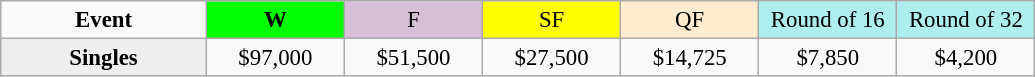<table class=wikitable style=font-size:95%;text-align:center>
<tr>
<td style="width:130px"><strong>Event</strong></td>
<td style="width:85px; background:lime"><strong>W</strong></td>
<td style="width:85px; background:thistle">F</td>
<td style="width:85px; background:#ffff00">SF</td>
<td style="width:85px; background:#ffebcd">QF</td>
<td style="width:85px; background:#afeeee">Round of 16</td>
<td style="width:85px; background:#afeeee">Round of 32</td>
</tr>
<tr>
<th style=background:#efefef>Singles</th>
<td>$97,000</td>
<td>$51,500</td>
<td>$27,500</td>
<td>$14,725</td>
<td>$7,850</td>
<td>$4,200</td>
</tr>
</table>
